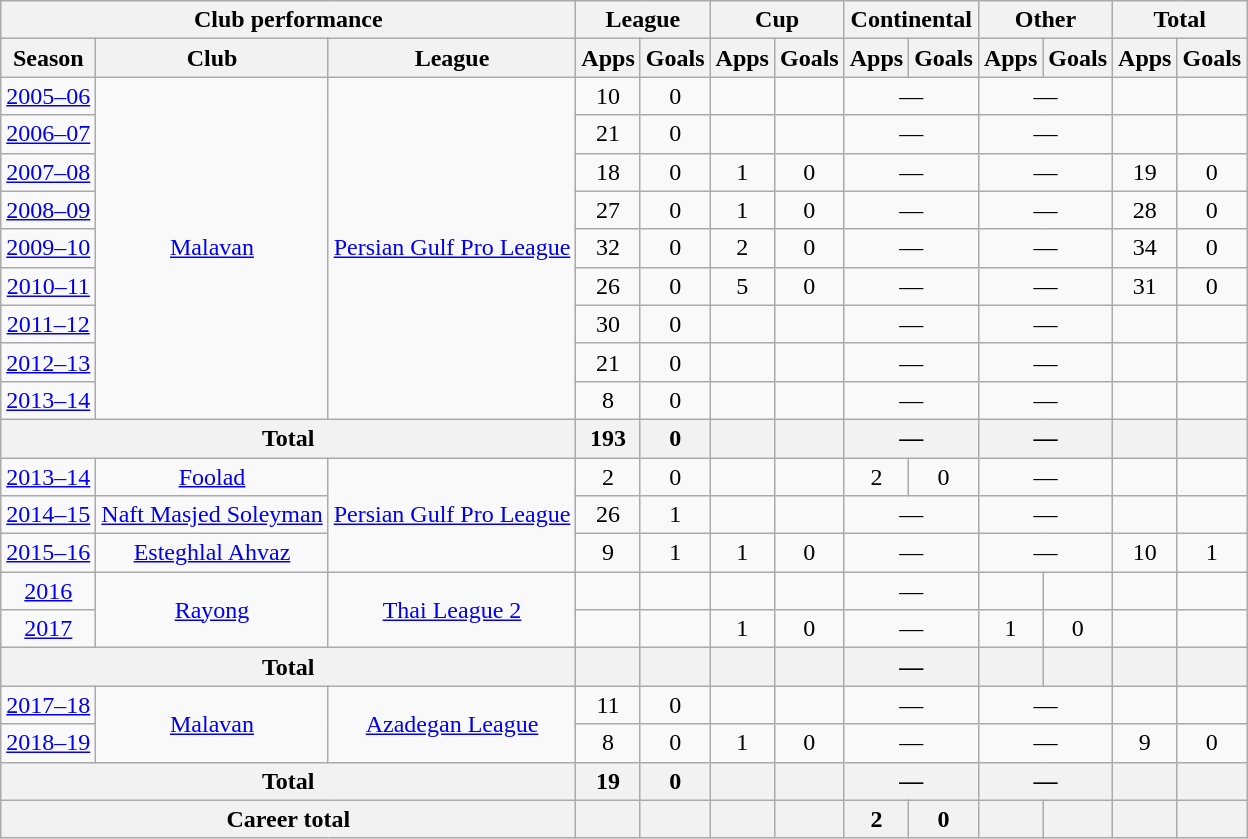<table class="wikitable" style="text-align:center">
<tr>
<th colspan=3>Club performance</th>
<th colspan=2>League</th>
<th colspan=2>Cup</th>
<th colspan=2>Continental</th>
<th colspan=2>Other</th>
<th colspan=2>Total</th>
</tr>
<tr>
<th>Season</th>
<th>Club</th>
<th>League</th>
<th>Apps</th>
<th>Goals</th>
<th>Apps</th>
<th>Goals</th>
<th>Apps</th>
<th>Goals</th>
<th>Apps</th>
<th>Goals</th>
<th>Apps</th>
<th>Goals</th>
</tr>
<tr>
<td><a href='#'>2005–06</a></td>
<td rowspan="9"><a href='#'>Malavan</a></td>
<td rowspan="9"><a href='#'>Persian Gulf Pro League</a></td>
<td>10</td>
<td>0</td>
<td></td>
<td></td>
<td colspan=2>—</td>
<td colspan=2>—</td>
<td></td>
<td></td>
</tr>
<tr>
<td><a href='#'>2006–07</a></td>
<td>21</td>
<td>0</td>
<td></td>
<td></td>
<td colspan=2>—</td>
<td colspan=2>—</td>
<td></td>
<td></td>
</tr>
<tr>
<td><a href='#'>2007–08</a></td>
<td>18</td>
<td>0</td>
<td>1</td>
<td>0</td>
<td colspan=2>—</td>
<td colspan=2>—</td>
<td>19</td>
<td>0</td>
</tr>
<tr>
<td><a href='#'>2008–09</a></td>
<td>27</td>
<td>0</td>
<td>1</td>
<td>0</td>
<td colspan=2>—</td>
<td colspan=2>—</td>
<td>28</td>
<td>0</td>
</tr>
<tr>
<td><a href='#'>2009–10</a></td>
<td>32</td>
<td>0</td>
<td>2</td>
<td>0</td>
<td colspan=2>—</td>
<td colspan=2>—</td>
<td>34</td>
<td>0</td>
</tr>
<tr>
<td><a href='#'>2010–11</a></td>
<td>26</td>
<td>0</td>
<td>5</td>
<td>0</td>
<td colspan=2>—</td>
<td colspan=2>—</td>
<td>31</td>
<td>0</td>
</tr>
<tr>
<td><a href='#'>2011–12</a></td>
<td>30</td>
<td>0</td>
<td></td>
<td></td>
<td colspan=2>—</td>
<td colspan=2>—</td>
<td></td>
<td></td>
</tr>
<tr>
<td><a href='#'>2012–13</a></td>
<td>21</td>
<td>0</td>
<td></td>
<td></td>
<td colspan=2>—</td>
<td colspan=2>—</td>
<td></td>
<td></td>
</tr>
<tr>
<td><a href='#'>2013–14</a></td>
<td>8</td>
<td>0</td>
<td></td>
<td></td>
<td colspan=2>—</td>
<td colspan=2>—</td>
<td></td>
<td></td>
</tr>
<tr>
<th colspan=3>Total</th>
<th>193</th>
<th>0</th>
<th></th>
<th></th>
<th colspan=2>—</th>
<th colspan=2>—</th>
<th></th>
<th></th>
</tr>
<tr>
<td><a href='#'>2013–14</a></td>
<td><a href='#'>Foolad</a></td>
<td rowspan="3"><a href='#'>Persian Gulf Pro League</a></td>
<td>2</td>
<td>0</td>
<td></td>
<td></td>
<td>2</td>
<td>0</td>
<td colspan=2>—</td>
<td></td>
<td></td>
</tr>
<tr>
<td><a href='#'>2014–15</a></td>
<td><a href='#'>Naft Masjed Soleyman</a></td>
<td>26</td>
<td>1</td>
<td></td>
<td></td>
<td colspan=2>—</td>
<td colspan=2>—</td>
<td></td>
<td></td>
</tr>
<tr>
<td><a href='#'>2015–16</a></td>
<td><a href='#'>Esteghlal Ahvaz</a></td>
<td>9</td>
<td>1</td>
<td>1</td>
<td>0</td>
<td colspan=2>—</td>
<td colspan=2>—</td>
<td>10</td>
<td>1</td>
</tr>
<tr>
<td><a href='#'>2016</a></td>
<td rowspan="2"><a href='#'>Rayong</a></td>
<td rowspan="2"><a href='#'>Thai League 2</a></td>
<td></td>
<td></td>
<td></td>
<td></td>
<td colspan=2>—</td>
<td></td>
<td></td>
<td></td>
<td></td>
</tr>
<tr>
<td><a href='#'>2017</a></td>
<td></td>
<td></td>
<td>1</td>
<td>0</td>
<td colspan=2>—</td>
<td>1</td>
<td>0</td>
<td></td>
<td></td>
</tr>
<tr>
<th colspan=3>Total</th>
<th></th>
<th></th>
<th></th>
<th></th>
<th colspan=2>—</th>
<th></th>
<th></th>
<th></th>
<th></th>
</tr>
<tr>
<td><a href='#'>2017–18</a></td>
<td rowspan="2"><a href='#'>Malavan</a></td>
<td rowspan="2"><a href='#'>Azadegan League</a></td>
<td>11</td>
<td>0</td>
<td></td>
<td></td>
<td colspan=2>—</td>
<td colspan=2>—</td>
<td></td>
<td></td>
</tr>
<tr>
<td><a href='#'>2018–19</a></td>
<td>8</td>
<td>0</td>
<td>1</td>
<td>0</td>
<td colspan=2>—</td>
<td colspan=2>—</td>
<td>9</td>
<td>0</td>
</tr>
<tr>
<th colspan=3>Total</th>
<th>19</th>
<th>0</th>
<th></th>
<th></th>
<th colspan=2>—</th>
<th colspan=2>—</th>
<th></th>
<th></th>
</tr>
<tr>
<th colspan=3>Career total</th>
<th></th>
<th></th>
<th></th>
<th></th>
<th>2</th>
<th>0</th>
<th></th>
<th></th>
<th></th>
<th></th>
</tr>
</table>
